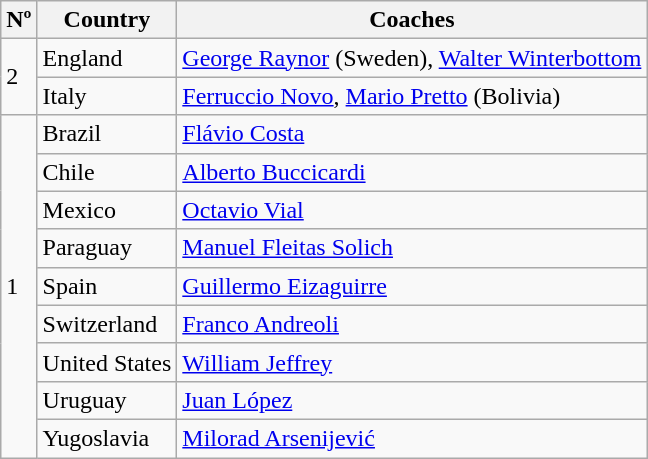<table class="wikitable">
<tr>
<th>Nº</th>
<th>Country</th>
<th>Coaches</th>
</tr>
<tr>
<td rowspan="2">2</td>
<td> England</td>
<td><a href='#'>George Raynor</a> (Sweden), <a href='#'>Walter Winterbottom</a></td>
</tr>
<tr>
<td> Italy</td>
<td><a href='#'>Ferruccio Novo</a>, <a href='#'>Mario Pretto</a> (Bolivia)</td>
</tr>
<tr>
<td rowspan="9">1</td>
<td> Brazil</td>
<td><a href='#'>Flávio Costa</a></td>
</tr>
<tr>
<td> Chile</td>
<td><a href='#'>Alberto Buccicardi</a></td>
</tr>
<tr>
<td> Mexico</td>
<td><a href='#'>Octavio Vial</a></td>
</tr>
<tr>
<td> Paraguay</td>
<td><a href='#'>Manuel Fleitas Solich</a></td>
</tr>
<tr>
<td> Spain</td>
<td><a href='#'>Guillermo Eizaguirre</a></td>
</tr>
<tr>
<td> Switzerland</td>
<td><a href='#'>Franco Andreoli</a></td>
</tr>
<tr>
<td> United States</td>
<td><a href='#'>William Jeffrey</a></td>
</tr>
<tr>
<td> Uruguay</td>
<td><a href='#'>Juan López</a></td>
</tr>
<tr>
<td> Yugoslavia</td>
<td><a href='#'>Milorad Arsenijević</a></td>
</tr>
</table>
